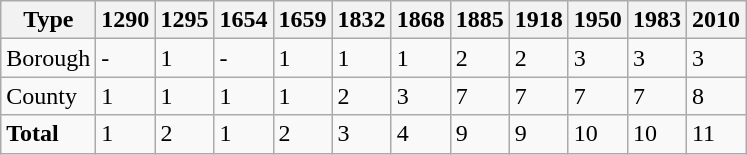<table class="wikitable">
<tr>
<th>Type</th>
<th>1290</th>
<th>1295</th>
<th>1654</th>
<th>1659</th>
<th>1832</th>
<th>1868</th>
<th>1885</th>
<th>1918</th>
<th>1950</th>
<th>1983</th>
<th>2010</th>
</tr>
<tr>
<td>Borough</td>
<td>-</td>
<td>1</td>
<td>-</td>
<td>1</td>
<td>1</td>
<td>1</td>
<td>2</td>
<td>2</td>
<td>3</td>
<td>3</td>
<td>3</td>
</tr>
<tr>
<td>County</td>
<td>1</td>
<td>1</td>
<td>1</td>
<td>1</td>
<td>2</td>
<td>3</td>
<td>7</td>
<td>7</td>
<td>7</td>
<td>7</td>
<td>8</td>
</tr>
<tr>
<td><strong>Total</strong></td>
<td>1</td>
<td>2</td>
<td>1</td>
<td>2</td>
<td>3</td>
<td>4</td>
<td>9</td>
<td>9</td>
<td>10</td>
<td>10</td>
<td>11</td>
</tr>
</table>
